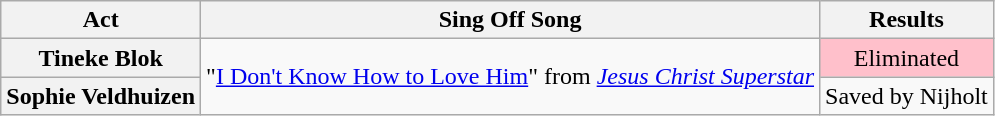<table class="wikitable plainrowheaders" style="text-align:center;">
<tr>
<th scope="col">Act</th>
<th scope="col">Sing Off Song</th>
<th scope="col">Results</th>
</tr>
<tr>
<th scope="row">Tineke Blok</th>
<td rowspan="2">"<a href='#'>I Don't Know How to Love Him</a>" from <em><a href='#'>Jesus Christ Superstar</a></em></td>
<td style="background:pink;">Eliminated</td>
</tr>
<tr>
<th scope="row">Sophie Veldhuizen</th>
<td>Saved by Nijholt</td>
</tr>
</table>
